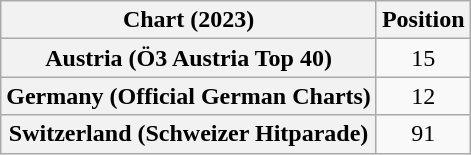<table class="wikitable sortable plainrowheaders" style="text-align:center">
<tr>
<th scope="col">Chart (2023)</th>
<th scope="col">Position</th>
</tr>
<tr>
<th scope="row">Austria (Ö3 Austria Top 40)</th>
<td>15</td>
</tr>
<tr>
<th scope="row">Germany (Official German Charts)</th>
<td>12</td>
</tr>
<tr>
<th scope="row">Switzerland (Schweizer Hitparade)</th>
<td>91</td>
</tr>
</table>
